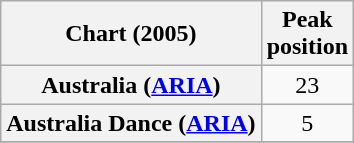<table class="wikitable sortable plainrowheaders" style="text-align:center;">
<tr>
<th scope="col">Chart (2005)</th>
<th scope="col">Peak<br>position</th>
</tr>
<tr>
<th scope="row">Australia (<a href='#'>ARIA</a>)</th>
<td>23</td>
</tr>
<tr>
<th scope="row">Australia Dance (<a href='#'>ARIA</a>)</th>
<td>5</td>
</tr>
<tr>
</tr>
</table>
